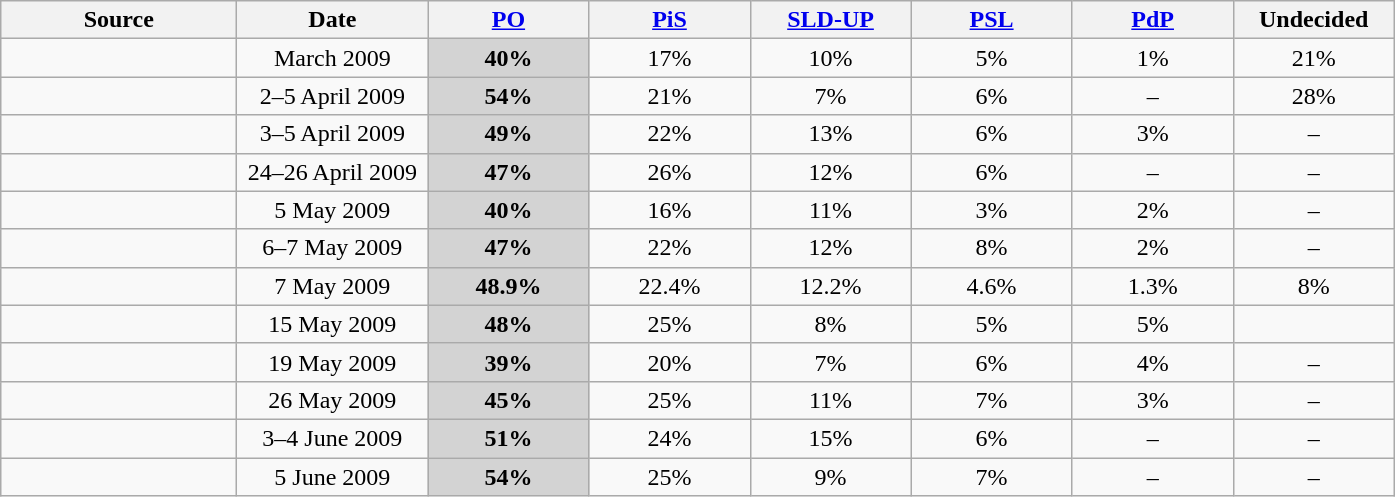<table class="wikitable sortable" border="1">
<tr>
<th width=150px>Source</th>
<th width=120px>Date</th>
<th width=100px><a href='#'>PO</a></th>
<th width=100px><a href='#'>PiS</a></th>
<th width=100px><a href='#'>SLD-UP</a></th>
<th width=100px><a href='#'>PSL</a></th>
<th width=100px><a href='#'>PdP</a></th>
<th width=100px>Undecided</th>
</tr>
<tr align=center>
<td align=left></td>
<td>March 2009</td>
<td bgcolor=lightgrey><strong>40%</strong></td>
<td>17%</td>
<td>10%</td>
<td>5%</td>
<td>1%</td>
<td>21%</td>
</tr>
<tr align=center>
<td align=left></td>
<td>2–5 April 2009</td>
<td bgcolor=lightgrey><strong>54%</strong></td>
<td>21%</td>
<td>7%</td>
<td>6%</td>
<td>–</td>
<td>28%</td>
</tr>
<tr align=center>
<td align=left></td>
<td>3–5 April 2009</td>
<td bgcolor=lightgrey><strong>49%</strong></td>
<td>22%</td>
<td>13%</td>
<td>6%</td>
<td>3%</td>
<td>–</td>
</tr>
<tr align=center>
<td align=left></td>
<td>24–26 April 2009</td>
<td bgcolor=lightgrey><strong>47%</strong></td>
<td>26%</td>
<td>12%</td>
<td>6%</td>
<td>–</td>
<td>–</td>
</tr>
<tr align=center>
<td align=left></td>
<td>5 May 2009</td>
<td bgcolor=lightgrey><strong>40%</strong></td>
<td>16%</td>
<td>11%</td>
<td>3%</td>
<td>2%</td>
<td>–</td>
</tr>
<tr align=center>
<td align=left></td>
<td>6–7 May 2009</td>
<td bgcolor=lightgrey><strong>47%</strong></td>
<td>22%</td>
<td>12%</td>
<td>8%</td>
<td>2%</td>
<td>–</td>
</tr>
<tr align=center>
<td align=left></td>
<td>7 May 2009</td>
<td bgcolor=lightgrey><strong>48.9%</strong></td>
<td>22.4%</td>
<td>12.2%</td>
<td>4.6%</td>
<td>1.3%</td>
<td>8%</td>
</tr>
<tr align=center>
<td align=left></td>
<td>15 May 2009</td>
<td bgcolor=lightgrey><strong>48%</strong></td>
<td>25%</td>
<td>8%</td>
<td>5%</td>
<td>5%</td>
</tr>
<tr align=center>
<td align=left></td>
<td>19 May 2009</td>
<td bgcolor=lightgrey><strong>39%</strong></td>
<td>20%</td>
<td>7%</td>
<td>6%</td>
<td>4%</td>
<td>–</td>
</tr>
<tr align=center>
<td align=left></td>
<td>26 May 2009</td>
<td bgcolor=lightgrey><strong>45%</strong></td>
<td>25%</td>
<td>11%</td>
<td>7%</td>
<td>3%</td>
<td>–</td>
</tr>
<tr align=center>
<td align=left></td>
<td>3–4 June 2009</td>
<td bgcolor=lightgrey><strong>51%</strong></td>
<td>24%</td>
<td>15%</td>
<td>6%</td>
<td>–</td>
<td>–</td>
</tr>
<tr align=center>
<td align=left></td>
<td>5 June 2009</td>
<td bgcolor=lightgrey><strong>54%</strong></td>
<td>25%</td>
<td>9%</td>
<td>7%</td>
<td>–</td>
<td>–</td>
</tr>
</table>
